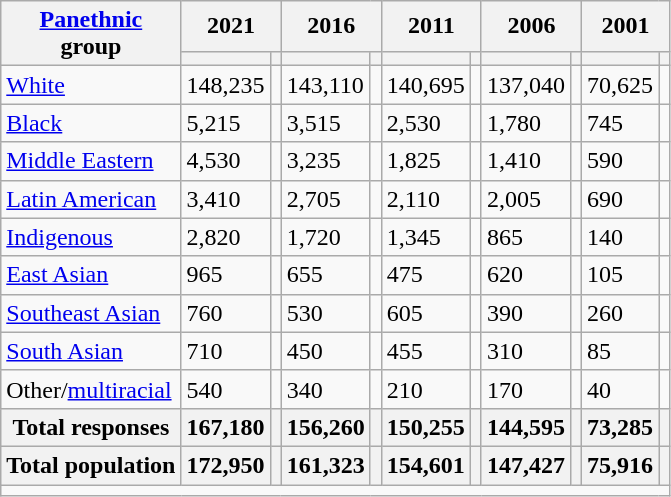<table class="wikitable collapsible sortable">
<tr>
<th rowspan="2"><a href='#'>Panethnic</a><br>group</th>
<th colspan="2">2021</th>
<th colspan="2">2016</th>
<th colspan="2">2011</th>
<th colspan="2">2006</th>
<th colspan="2">2001</th>
</tr>
<tr>
<th><a href='#'></a></th>
<th></th>
<th></th>
<th></th>
<th></th>
<th></th>
<th></th>
<th></th>
<th></th>
<th></th>
</tr>
<tr>
<td><a href='#'>White</a></td>
<td>148,235</td>
<td></td>
<td>143,110</td>
<td></td>
<td>140,695</td>
<td></td>
<td>137,040</td>
<td></td>
<td>70,625</td>
<td></td>
</tr>
<tr>
<td><a href='#'>Black</a></td>
<td>5,215</td>
<td></td>
<td>3,515</td>
<td></td>
<td>2,530</td>
<td></td>
<td>1,780</td>
<td></td>
<td>745</td>
<td></td>
</tr>
<tr>
<td><a href='#'>Middle Eastern</a></td>
<td>4,530</td>
<td></td>
<td>3,235</td>
<td></td>
<td>1,825</td>
<td></td>
<td>1,410</td>
<td></td>
<td>590</td>
<td></td>
</tr>
<tr>
<td><a href='#'>Latin American</a></td>
<td>3,410</td>
<td></td>
<td>2,705</td>
<td></td>
<td>2,110</td>
<td></td>
<td>2,005</td>
<td></td>
<td>690</td>
<td></td>
</tr>
<tr>
<td><a href='#'>Indigenous</a></td>
<td>2,820</td>
<td></td>
<td>1,720</td>
<td></td>
<td>1,345</td>
<td></td>
<td>865</td>
<td></td>
<td>140</td>
<td></td>
</tr>
<tr>
<td><a href='#'>East Asian</a></td>
<td>965</td>
<td></td>
<td>655</td>
<td></td>
<td>475</td>
<td></td>
<td>620</td>
<td></td>
<td>105</td>
<td></td>
</tr>
<tr>
<td><a href='#'>Southeast Asian</a></td>
<td>760</td>
<td></td>
<td>530</td>
<td></td>
<td>605</td>
<td></td>
<td>390</td>
<td></td>
<td>260</td>
<td></td>
</tr>
<tr>
<td><a href='#'>South Asian</a></td>
<td>710</td>
<td></td>
<td>450</td>
<td></td>
<td>455</td>
<td></td>
<td>310</td>
<td></td>
<td>85</td>
<td></td>
</tr>
<tr>
<td>Other/<a href='#'>multiracial</a></td>
<td>540</td>
<td></td>
<td>340</td>
<td></td>
<td>210</td>
<td></td>
<td>170</td>
<td></td>
<td>40</td>
<td></td>
</tr>
<tr>
<th>Total responses</th>
<th>167,180</th>
<th></th>
<th>156,260</th>
<th></th>
<th>150,255</th>
<th></th>
<th>144,595</th>
<th></th>
<th>73,285</th>
<th></th>
</tr>
<tr>
<th>Total population</th>
<th>172,950</th>
<th></th>
<th>161,323</th>
<th></th>
<th>154,601</th>
<th></th>
<th>147,427</th>
<th></th>
<th>75,916</th>
<th></th>
</tr>
<tr class="sortbottom">
<td colspan="15"></td>
</tr>
</table>
